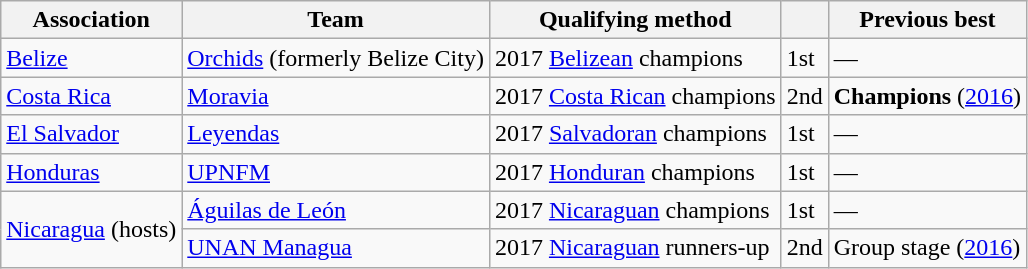<table class="wikitable sortable">
<tr>
<th>Association</th>
<th>Team</th>
<th>Qualifying method</th>
<th></th>
<th>Previous best</th>
</tr>
<tr>
<td> <a href='#'>Belize</a></td>
<td><a href='#'>Orchids</a> (formerly Belize City)</td>
<td>2017 <a href='#'>Belizean</a> champions</td>
<td>1st</td>
<td>—</td>
</tr>
<tr>
<td> <a href='#'>Costa Rica</a></td>
<td><a href='#'>Moravia</a></td>
<td>2017 <a href='#'>Costa Rican</a> champions</td>
<td>2nd</td>
<td data-sort-value="1"><strong>Champions</strong> (<a href='#'>2016</a>)</td>
</tr>
<tr>
<td> <a href='#'>El Salvador</a></td>
<td><a href='#'>Leyendas</a></td>
<td>2017 <a href='#'>Salvadoran</a> champions</td>
<td>1st</td>
<td>—</td>
</tr>
<tr>
<td> <a href='#'>Honduras</a></td>
<td><a href='#'>UPNFM</a></td>
<td>2017 <a href='#'>Honduran</a> champions</td>
<td>1st</td>
<td>—</td>
</tr>
<tr>
<td rowspan=2> <a href='#'>Nicaragua</a> (hosts)</td>
<td><a href='#'>Águilas de León</a></td>
<td>2017 <a href='#'>Nicaraguan</a> champions</td>
<td>1st</td>
<td>—</td>
</tr>
<tr>
<td><a href='#'>UNAN Managua</a></td>
<td>2017 <a href='#'>Nicaraguan</a> runners-up</td>
<td>2nd</td>
<td data-sort-value="5">Group stage (<a href='#'>2016</a>)</td>
</tr>
</table>
